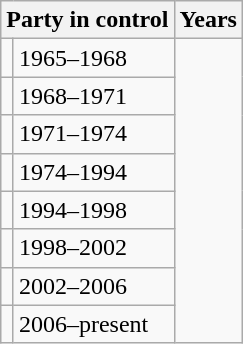<table class="wikitable">
<tr>
<th colspan=2>Party in control</th>
<th>Years</th>
</tr>
<tr>
<td></td>
<td>1965–1968</td>
</tr>
<tr>
<td></td>
<td>1968–1971</td>
</tr>
<tr>
<td></td>
<td>1971–1974</td>
</tr>
<tr>
<td></td>
<td>1974–1994</td>
</tr>
<tr>
<td></td>
<td>1994–1998</td>
</tr>
<tr>
<td></td>
<td>1998–2002</td>
</tr>
<tr>
<td></td>
<td>2002–2006</td>
</tr>
<tr>
<td></td>
<td>2006–present</td>
</tr>
</table>
